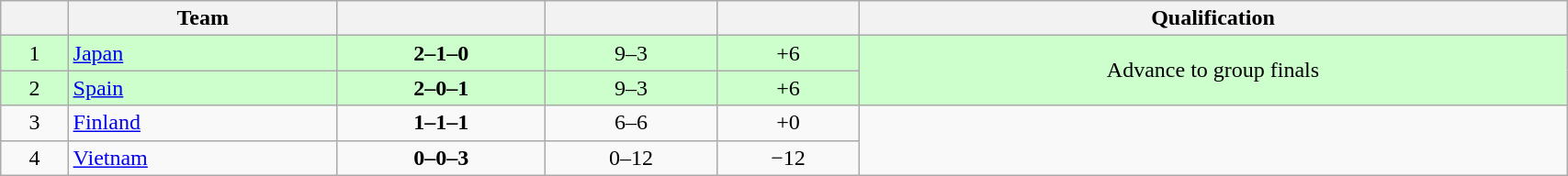<table class=wikitable style="text-align:center; width:90%">
<tr>
<th></th>
<th>Team</th>
<th></th>
<th></th>
<th></th>
<th>Qualification</th>
</tr>
<tr bgcolor=#ccffcc>
<td>1</td>
<td align=left> <a href='#'>Japan</a></td>
<td><strong>2–1–0</strong></td>
<td>9–3</td>
<td>+6</td>
<td rowspan=2>Advance to group finals</td>
</tr>
<tr bgcolor=#ccffcc>
<td>2</td>
<td align=left> <a href='#'>Spain</a></td>
<td><strong>2–0–1</strong></td>
<td>9–3</td>
<td>+6</td>
</tr>
<tr>
<td>3</td>
<td align=left> <a href='#'>Finland</a></td>
<td><strong>1–1–1</strong></td>
<td>6–6</td>
<td>+0</td>
<td rowspan=2></td>
</tr>
<tr>
<td>4</td>
<td align=left> <a href='#'>Vietnam</a></td>
<td><strong>0–0–3</strong></td>
<td>0–12</td>
<td>−12</td>
</tr>
</table>
